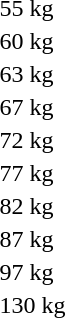<table>
<tr>
<td rowspan=2>55 kg<br></td>
<td rowspan=2></td>
<td rowspan=2></td>
<td></td>
</tr>
<tr>
<td></td>
</tr>
<tr>
<td rowspan=2>60 kg<br></td>
<td rowspan=2></td>
<td rowspan=2></td>
<td></td>
</tr>
<tr>
<td></td>
</tr>
<tr>
<td rowspan=2>63 kg<br></td>
<td rowspan=2></td>
<td rowspan=2></td>
<td></td>
</tr>
<tr>
<td></td>
</tr>
<tr>
<td rowspan=2>67 kg<br></td>
<td rowspan=2></td>
<td rowspan=2></td>
<td></td>
</tr>
<tr>
<td></td>
</tr>
<tr>
<td rowspan=2>72 kg<br></td>
<td rowspan=2></td>
<td rowspan=2></td>
<td></td>
</tr>
<tr>
<td></td>
</tr>
<tr>
<td rowspan=2>77 kg<br></td>
<td rowspan=2></td>
<td rowspan=2></td>
<td></td>
</tr>
<tr>
<td></td>
</tr>
<tr>
<td rowspan=2>82 kg<br></td>
<td rowspan=2></td>
<td rowspan=2></td>
<td></td>
</tr>
<tr>
<td></td>
</tr>
<tr>
<td rowspan=2>87 kg<br></td>
<td rowspan=2></td>
<td rowspan=2></td>
<td></td>
</tr>
<tr>
<td></td>
</tr>
<tr>
<td rowspan=2>97 kg<br></td>
<td rowspan=2></td>
<td rowspan=2></td>
<td></td>
</tr>
<tr>
<td></td>
</tr>
<tr>
<td rowspan=2>130 kg<br></td>
<td rowspan=2></td>
<td rowspan=2></td>
<td></td>
</tr>
<tr>
<td></td>
</tr>
<tr>
</tr>
</table>
